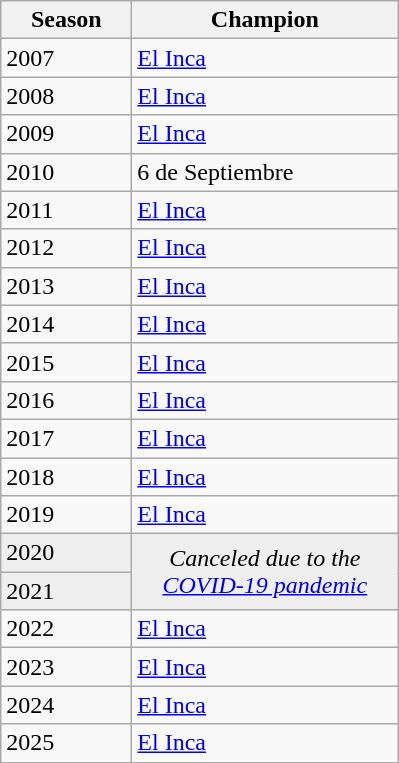<table class="wikitable sortable">
<tr>
<th width=80px>Season</th>
<th width=170px>Champion</th>
</tr>
<tr>
<td>2007</td>
<td><a href='#'>El Inca</a></td>
</tr>
<tr>
<td>2008</td>
<td><a href='#'>El Inca</a></td>
</tr>
<tr>
<td>2009</td>
<td><a href='#'>El Inca</a></td>
</tr>
<tr>
<td>2010</td>
<td>6 de Septiembre</td>
</tr>
<tr>
<td>2011</td>
<td><a href='#'>El Inca</a></td>
</tr>
<tr>
<td>2012</td>
<td><a href='#'>El Inca</a></td>
</tr>
<tr>
<td>2013</td>
<td><a href='#'>El Inca</a></td>
</tr>
<tr>
<td>2014</td>
<td><a href='#'>El Inca</a></td>
</tr>
<tr>
<td>2015</td>
<td><a href='#'>El Inca</a></td>
</tr>
<tr>
<td>2016</td>
<td><a href='#'>El Inca</a></td>
</tr>
<tr>
<td>2017</td>
<td><a href='#'>El Inca</a></td>
</tr>
<tr>
<td>2018</td>
<td><a href='#'>El Inca</a></td>
</tr>
<tr>
<td>2019</td>
<td><a href='#'>El Inca</a></td>
</tr>
<tr bgcolor=#efefef>
<td>2020</td>
<td rowspan=2 colspan="1" align=center><em>Canceled due to the <a href='#'>COVID-19 pandemic</a></em></td>
</tr>
<tr bgcolor=#efefef>
<td>2021</td>
</tr>
<tr>
<td>2022</td>
<td><a href='#'>El Inca</a></td>
</tr>
<tr>
<td>2023</td>
<td><a href='#'>El Inca</a></td>
</tr>
<tr>
<td>2024</td>
<td><a href='#'>El Inca</a></td>
</tr>
<tr>
<td>2025</td>
<td><a href='#'>El Inca</a></td>
</tr>
<tr>
</tr>
</table>
